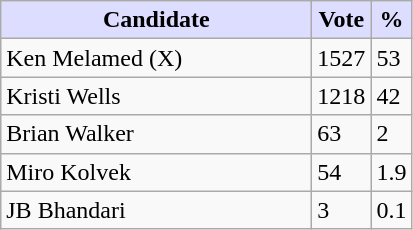<table class="wikitable">
<tr>
<th style="background:#ddf; width:200px;">Candidate</th>
<th style="background:#ddf;">Vote</th>
<th style="background:#ddf;">%</th>
</tr>
<tr>
<td>Ken Melamed (X)</td>
<td>1527</td>
<td>53</td>
</tr>
<tr>
<td>Kristi Wells</td>
<td>1218</td>
<td>42</td>
</tr>
<tr>
<td>Brian Walker</td>
<td>63</td>
<td>2</td>
</tr>
<tr>
<td>Miro Kolvek</td>
<td>54</td>
<td>1.9</td>
</tr>
<tr>
<td>JB Bhandari</td>
<td>3</td>
<td>0.1</td>
</tr>
</table>
